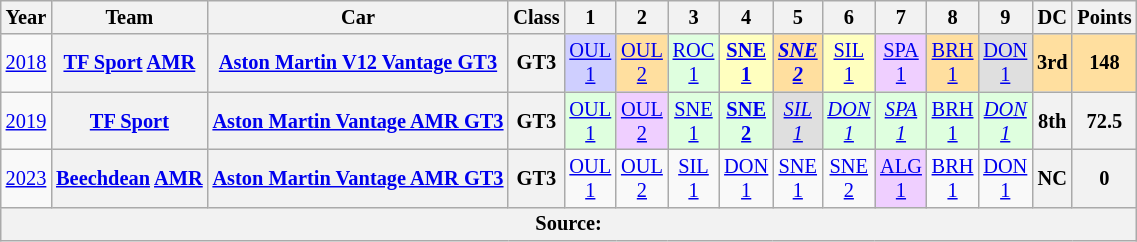<table class="wikitable" style="text-align:center; font-size:85%">
<tr>
<th>Year</th>
<th>Team</th>
<th>Car</th>
<th>Class</th>
<th>1</th>
<th>2</th>
<th>3</th>
<th>4</th>
<th>5</th>
<th>6</th>
<th>7</th>
<th>8</th>
<th>9</th>
<th>DC</th>
<th>Points</th>
</tr>
<tr>
<td><a href='#'>2018</a></td>
<th><a href='#'>TF Sport</a> <a href='#'>AMR</a></th>
<th><a href='#'>Aston Martin V12 Vantage GT3</a></th>
<th>GT3</th>
<td style="background:#CFCFFF;"><a href='#'>OUL<br>1</a><br></td>
<td style="background:#FFDF9F;"><a href='#'>OUL<br>2</a><br></td>
<td style="background:#DFFFDF;"><a href='#'>ROC<br>1</a><br></td>
<td style="background:#FFFFBF;"><strong><a href='#'>SNE<br>1</a></strong><br></td>
<td style="background:#FFDF9F;"><strong><em><a href='#'>SNE<br>2</a></em></strong><br></td>
<td style="background:#FFFFBF;"><a href='#'>SIL<br>1</a><br></td>
<td style="background:#EFCFFF;"><a href='#'>SPA<br>1</a><br></td>
<td style="background:#FFDF9F;"><a href='#'>BRH<br>1</a><br></td>
<td style="background:#DFDFDF;"><a href='#'>DON<br>1</a><br></td>
<th style="background:#FFDF9F;">3rd</th>
<th style="background:#FFDF9F;">148</th>
</tr>
<tr>
<td><a href='#'>2019</a></td>
<th><a href='#'>TF Sport</a></th>
<th><a href='#'>Aston Martin Vantage AMR GT3</a></th>
<th>GT3</th>
<td style="background:#DFFFDF;"><a href='#'>OUL<br>1</a><br></td>
<td style="background:#EFCFFF;"><a href='#'>OUL<br>2</a><br></td>
<td style="background:#DFFFDF;"><a href='#'>SNE<br>1</a><br></td>
<td style="background:#DFFFDF;"><strong><a href='#'>SNE<br>2</a></strong><br></td>
<td style="background:#DFDFDF;"><em><a href='#'>SIL<br>1</a></em><br></td>
<td style="background:#DFFFDF;"><em><a href='#'>DON<br>1</a></em><br></td>
<td style="background:#DFFFDF;"><em><a href='#'>SPA<br>1</a></em><br></td>
<td style="background:#DFFFDF;"><a href='#'>BRH<br>1</a><br></td>
<td style="background:#DFFFDF;"><em><a href='#'>DON<br>1</a></em><br></td>
<th>8th</th>
<th>72.5</th>
</tr>
<tr>
<td><a href='#'>2023</a></td>
<th><a href='#'>Beechdean</a> <a href='#'>AMR</a></th>
<th><a href='#'>Aston Martin Vantage AMR GT3</a></th>
<th>GT3</th>
<td><a href='#'>OUL<br>1</a></td>
<td><a href='#'>OUL<br>2</a></td>
<td><a href='#'>SIL<br>1</a></td>
<td><a href='#'>DON<br>1</a></td>
<td><a href='#'>SNE<br>1</a></td>
<td><a href='#'>SNE<br>2</a></td>
<td style="background:#EFCFFF;"><a href='#'>ALG<br>1</a><br></td>
<td><a href='#'>BRH<br>1</a></td>
<td><a href='#'>DON<br>1</a></td>
<th>NC</th>
<th>0</th>
</tr>
<tr>
<th colspan="15">Source:</th>
</tr>
</table>
